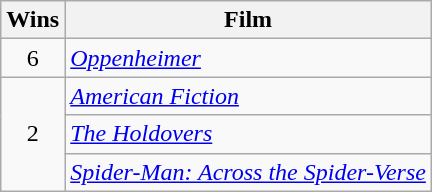<table class="wikitable">
<tr>
<th>Wins</th>
<th>Film</th>
</tr>
<tr>
<td style="text-align:center;">6</td>
<td><em><a href='#'>Oppenheimer</a></em></td>
</tr>
<tr>
<td rowspan="3" style="text-align:center;">2</td>
<td><em><a href='#'>American Fiction</a></em></td>
</tr>
<tr>
<td><em><a href='#'>The Holdovers</a></em></td>
</tr>
<tr>
<td><em><a href='#'>Spider-Man: Across the Spider-Verse</a></em></td>
</tr>
</table>
